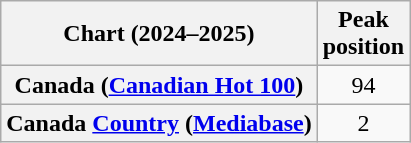<table class="wikitable sortable plainrowheaders" style="text-align:center;">
<tr>
<th scope="col">Chart (2024–2025)</th>
<th scope="col">Peak <br> position</th>
</tr>
<tr>
<th scope="row">Canada (<a href='#'>Canadian Hot 100</a>)</th>
<td>94</td>
</tr>
<tr>
<th scope="row">Canada <a href='#'>Country</a> (<a href='#'>Mediabase</a>)</th>
<td>2</td>
</tr>
</table>
